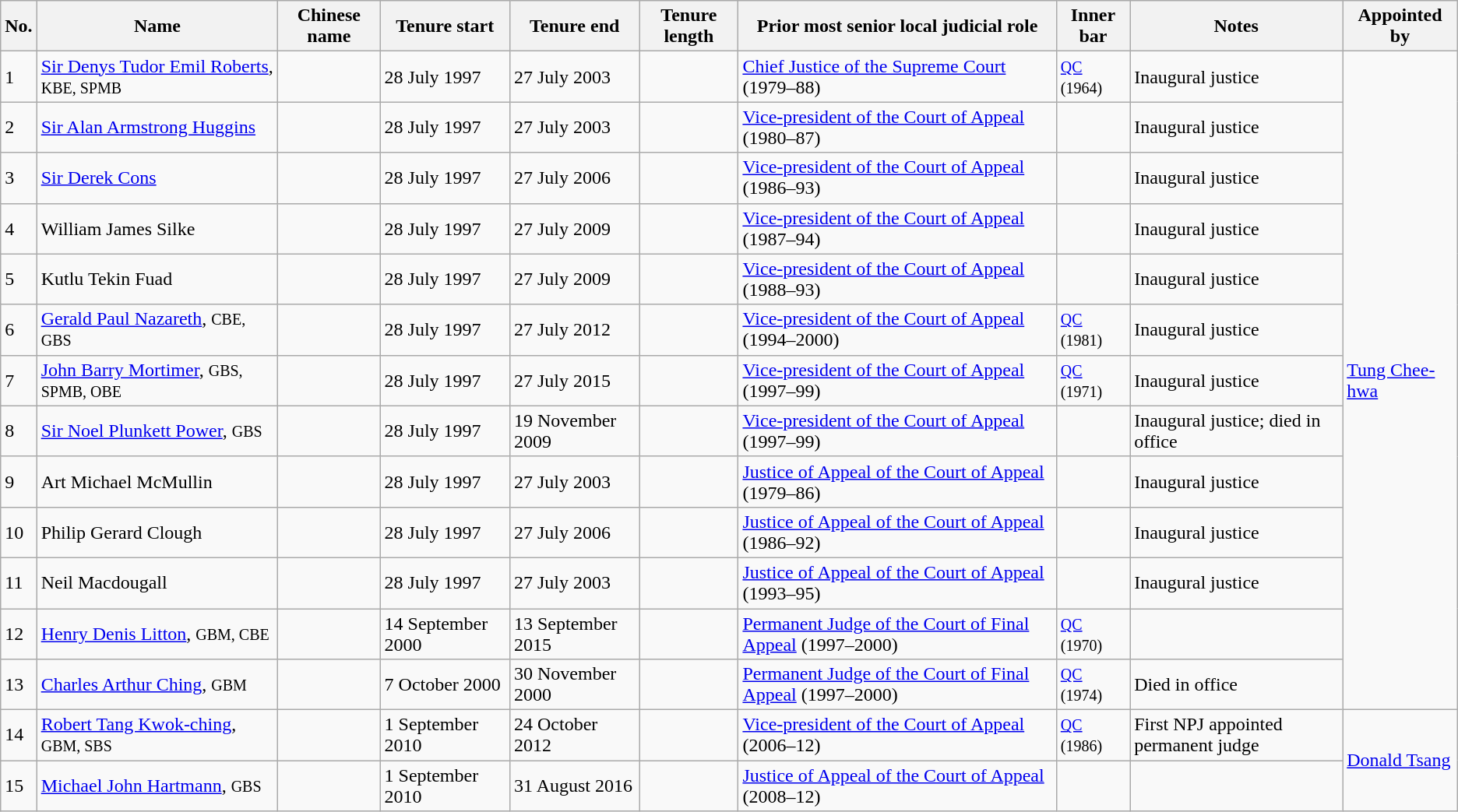<table class="wikitable">
<tr>
<th>No.</th>
<th>Name</th>
<th>Chinese name</th>
<th>Tenure start</th>
<th>Tenure end</th>
<th>Tenure length</th>
<th>Prior most senior local judicial role</th>
<th>Inner bar</th>
<th>Notes</th>
<th>Appointed by</th>
</tr>
<tr>
<td>1</td>
<td><a href='#'>Sir Denys Tudor Emil Roberts</a>, <small>KBE, SPMB</small></td>
<td></td>
<td>28 July 1997</td>
<td>27 July 2003</td>
<td></td>
<td><a href='#'>Chief Justice of the Supreme Court</a> (1979–88)</td>
<td><a href='#'><small>QC</small></a> <small>(1964)</small></td>
<td>Inaugural justice</td>
<td rowspan="13"><a href='#'>Tung Chee-hwa</a></td>
</tr>
<tr>
<td>2</td>
<td><a href='#'>Sir Alan Armstrong Huggins</a></td>
<td></td>
<td>28 July 1997</td>
<td>27 July 2003</td>
<td></td>
<td><a href='#'>Vice-president of the Court of Appeal</a> (1980–87)</td>
<td></td>
<td>Inaugural justice</td>
</tr>
<tr>
<td>3</td>
<td><a href='#'>Sir Derek Cons</a></td>
<td></td>
<td>28 July 1997</td>
<td>27 July 2006</td>
<td></td>
<td><a href='#'>Vice-president of the Court of Appeal</a> (1986–93)</td>
<td></td>
<td>Inaugural justice</td>
</tr>
<tr>
<td>4</td>
<td>William James Silke</td>
<td></td>
<td>28 July 1997</td>
<td>27 July 2009</td>
<td></td>
<td><a href='#'>Vice-president of the Court of Appeal</a> (1987–94)</td>
<td></td>
<td>Inaugural justice</td>
</tr>
<tr>
<td>5</td>
<td>Kutlu Tekin Fuad</td>
<td></td>
<td>28 July 1997</td>
<td>27 July 2009</td>
<td></td>
<td><a href='#'>Vice-president of the Court of Appeal</a> (1988–93)</td>
<td></td>
<td>Inaugural justice</td>
</tr>
<tr>
<td>6</td>
<td><a href='#'>Gerald Paul Nazareth</a>, <small>CBE, GBS</small></td>
<td></td>
<td>28 July 1997</td>
<td>27 July 2012</td>
<td></td>
<td><a href='#'>Vice-president of the Court of Appeal</a> (1994–2000)</td>
<td><a href='#'><small>QC</small></a> <small>(1981)</small></td>
<td>Inaugural justice</td>
</tr>
<tr>
<td>7</td>
<td><a href='#'>John Barry Mortimer</a>, <small>GBS, SPMB, OBE</small></td>
<td></td>
<td>28 July 1997</td>
<td>27 July 2015</td>
<td></td>
<td><a href='#'>Vice-president of the Court of Appeal</a> (1997–99)</td>
<td><a href='#'><small>QC</small></a> <small>(1971)</small></td>
<td>Inaugural justice</td>
</tr>
<tr>
<td>8</td>
<td><a href='#'>Sir Noel Plunkett Power</a>, <small>GBS</small></td>
<td></td>
<td>28 July 1997</td>
<td>19 November 2009</td>
<td></td>
<td><a href='#'>Vice-president of the Court of Appeal</a> (1997–99)</td>
<td></td>
<td>Inaugural justice; died in office</td>
</tr>
<tr>
<td>9</td>
<td>Art Michael McMullin</td>
<td></td>
<td>28 July 1997</td>
<td>27 July 2003</td>
<td></td>
<td><a href='#'>Justice of Appeal of the Court of Appeal</a> (1979–86)</td>
<td></td>
<td>Inaugural justice</td>
</tr>
<tr>
<td>10</td>
<td>Philip Gerard Clough</td>
<td></td>
<td>28 July 1997</td>
<td>27 July 2006</td>
<td></td>
<td><a href='#'>Justice of Appeal of the Court of Appeal</a> (1986–92)</td>
<td></td>
<td>Inaugural justice</td>
</tr>
<tr>
<td>11</td>
<td>Neil Macdougall</td>
<td></td>
<td>28 July 1997</td>
<td>27 July 2003</td>
<td></td>
<td><a href='#'>Justice of Appeal of the Court of Appeal</a> (1993–95)</td>
<td></td>
<td>Inaugural justice</td>
</tr>
<tr>
<td>12</td>
<td><a href='#'>Henry Denis Litton</a>, <small>GBM, CBE</small></td>
<td></td>
<td>14 September 2000</td>
<td>13 September 2015</td>
<td></td>
<td><a href='#'>Permanent Judge of the Court of Final Appeal</a> (1997–2000)</td>
<td><small><a href='#'>QC</a></small> <small>(1970)</small></td>
<td></td>
</tr>
<tr>
<td>13</td>
<td><a href='#'>Charles Arthur Ching</a>, <small>GBM</small></td>
<td></td>
<td>7 October 2000</td>
<td>30 November 2000</td>
<td></td>
<td><a href='#'>Permanent Judge of the Court of Final Appeal</a> (1997–2000)</td>
<td><small><a href='#'>QC</a></small> <small>(1974)</small></td>
<td>Died in office</td>
</tr>
<tr>
<td>14</td>
<td><a href='#'>Robert Tang Kwok-ching</a>, <small>GBM, SBS</small></td>
<td></td>
<td>1 September 2010</td>
<td>24 October 2012</td>
<td></td>
<td><a href='#'>Vice-president of the Court of Appeal</a> (2006–12)</td>
<td><small><a href='#'>QC</a></small> <small>(1986)</small></td>
<td>First NPJ appointed permanent judge</td>
<td rowspan="2"><a href='#'>Donald Tsang</a></td>
</tr>
<tr>
<td>15</td>
<td><a href='#'>Michael John Hartmann</a>, <small>GBS</small></td>
<td></td>
<td>1 September 2010</td>
<td>31 August 2016</td>
<td></td>
<td><a href='#'>Justice of Appeal of the Court of Appeal</a> (2008–12)</td>
<td></td>
<td></td>
</tr>
</table>
